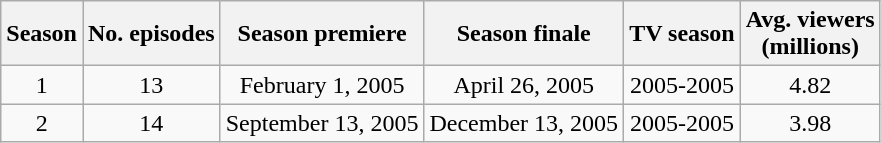<table class="wikitable" style="text-align:center">
<tr>
<th>Season</th>
<th>No. episodes</th>
<th>Season premiere</th>
<th>Season finale</th>
<th>TV season</th>
<th>Avg. viewers<br>(millions)</th>
</tr>
<tr>
<td>1</td>
<td>13</td>
<td>February 1, 2005</td>
<td>April 26, 2005</td>
<td>2005-2005</td>
<td>4.82</td>
</tr>
<tr>
<td>2</td>
<td>14</td>
<td>September 13, 2005</td>
<td>December 13, 2005</td>
<td>2005-2005</td>
<td>3.98</td>
</tr>
</table>
